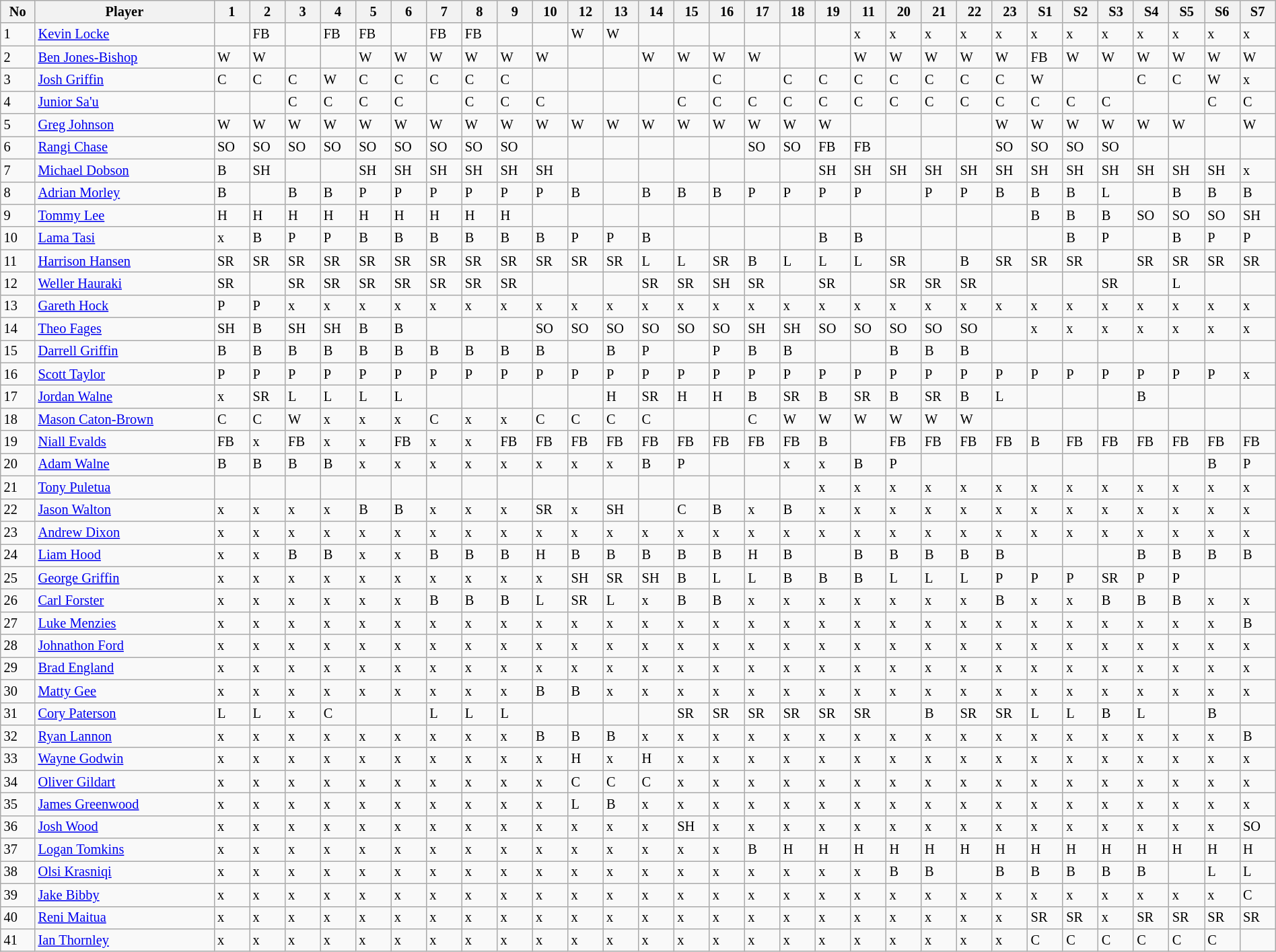<table class="wikitable"  style="font-size:85%; width:100%;">
<tr>
<th>No</th>
<th>Player</th>
<th>1</th>
<th>2</th>
<th>3</th>
<th>4</th>
<th>5</th>
<th>6</th>
<th>7</th>
<th>8</th>
<th>9</th>
<th>10</th>
<th>12</th>
<th>13</th>
<th>14</th>
<th>15</th>
<th>16</th>
<th>17</th>
<th>18</th>
<th>19</th>
<th>11</th>
<th>20</th>
<th>21</th>
<th>22</th>
<th>23</th>
<th>S1</th>
<th>S2</th>
<th>S3</th>
<th>S4</th>
<th>S5</th>
<th>S6</th>
<th>S7</th>
</tr>
<tr>
<td>1</td>
<td><a href='#'>Kevin Locke</a></td>
<td></td>
<td>FB</td>
<td></td>
<td>FB</td>
<td>FB</td>
<td></td>
<td>FB</td>
<td>FB</td>
<td></td>
<td></td>
<td>W</td>
<td>W</td>
<td></td>
<td></td>
<td></td>
<td></td>
<td></td>
<td></td>
<td>x</td>
<td>x</td>
<td>x</td>
<td>x</td>
<td>x</td>
<td>x</td>
<td>x</td>
<td>x</td>
<td>x</td>
<td>x</td>
<td>x</td>
<td>x</td>
</tr>
<tr>
<td>2</td>
<td><a href='#'>Ben Jones-Bishop</a></td>
<td>W</td>
<td>W</td>
<td></td>
<td></td>
<td>W</td>
<td>W</td>
<td>W</td>
<td>W</td>
<td>W</td>
<td>W</td>
<td></td>
<td></td>
<td>W</td>
<td>W</td>
<td>W</td>
<td>W</td>
<td></td>
<td></td>
<td>W</td>
<td>W</td>
<td>W</td>
<td>W</td>
<td>W</td>
<td>FB</td>
<td>W</td>
<td>W</td>
<td>W</td>
<td>W</td>
<td>W</td>
<td>W</td>
</tr>
<tr>
<td>3</td>
<td><a href='#'>Josh Griffin</a></td>
<td>C</td>
<td>C</td>
<td>C</td>
<td>W</td>
<td>C</td>
<td>C</td>
<td>C</td>
<td>C</td>
<td>C</td>
<td></td>
<td></td>
<td></td>
<td></td>
<td></td>
<td>C</td>
<td></td>
<td>C</td>
<td>C</td>
<td>C</td>
<td>C</td>
<td>C</td>
<td>C</td>
<td>C</td>
<td>W</td>
<td></td>
<td></td>
<td>C</td>
<td>C</td>
<td>W</td>
<td>x</td>
</tr>
<tr>
<td>4</td>
<td><a href='#'>Junior Sa'u</a></td>
<td></td>
<td></td>
<td>C</td>
<td>C</td>
<td>C</td>
<td>C</td>
<td></td>
<td>C</td>
<td>C</td>
<td>C</td>
<td></td>
<td></td>
<td></td>
<td>C</td>
<td>C</td>
<td>C</td>
<td>C</td>
<td>C</td>
<td>C</td>
<td>C</td>
<td>C</td>
<td>C</td>
<td>C</td>
<td>C</td>
<td>C</td>
<td>C</td>
<td></td>
<td></td>
<td>C</td>
<td>C</td>
</tr>
<tr>
<td>5</td>
<td><a href='#'>Greg Johnson</a></td>
<td>W</td>
<td>W</td>
<td>W</td>
<td>W</td>
<td>W</td>
<td>W</td>
<td>W</td>
<td>W</td>
<td>W</td>
<td>W</td>
<td>W</td>
<td>W</td>
<td>W</td>
<td>W</td>
<td>W</td>
<td>W</td>
<td>W</td>
<td>W</td>
<td></td>
<td></td>
<td></td>
<td></td>
<td>W</td>
<td>W</td>
<td>W</td>
<td>W</td>
<td>W</td>
<td>W</td>
<td></td>
<td>W</td>
</tr>
<tr>
<td>6</td>
<td><a href='#'>Rangi Chase</a></td>
<td>SO</td>
<td>SO</td>
<td>SO</td>
<td>SO</td>
<td>SO</td>
<td>SO</td>
<td>SO</td>
<td>SO</td>
<td>SO</td>
<td></td>
<td></td>
<td></td>
<td></td>
<td></td>
<td></td>
<td>SO</td>
<td>SO</td>
<td>FB</td>
<td>FB</td>
<td></td>
<td></td>
<td></td>
<td>SO</td>
<td>SO</td>
<td>SO</td>
<td>SO</td>
<td></td>
<td></td>
<td></td>
<td></td>
</tr>
<tr>
<td>7</td>
<td><a href='#'>Michael Dobson</a></td>
<td>B</td>
<td>SH</td>
<td></td>
<td></td>
<td>SH</td>
<td>SH</td>
<td>SH</td>
<td>SH</td>
<td>SH</td>
<td>SH</td>
<td></td>
<td></td>
<td></td>
<td></td>
<td></td>
<td></td>
<td></td>
<td>SH</td>
<td>SH</td>
<td>SH</td>
<td>SH</td>
<td>SH</td>
<td>SH</td>
<td>SH</td>
<td>SH</td>
<td>SH</td>
<td>SH</td>
<td>SH</td>
<td>SH</td>
<td>x</td>
</tr>
<tr>
<td>8</td>
<td><a href='#'>Adrian Morley</a></td>
<td>B</td>
<td></td>
<td>B</td>
<td>B</td>
<td>P</td>
<td>P</td>
<td>P</td>
<td>P</td>
<td>P</td>
<td>P</td>
<td>B</td>
<td></td>
<td>B</td>
<td>B</td>
<td>B</td>
<td>P</td>
<td>P</td>
<td>P</td>
<td>P</td>
<td></td>
<td>P</td>
<td>P</td>
<td>B</td>
<td>B</td>
<td>B</td>
<td>L</td>
<td></td>
<td>B</td>
<td>B</td>
<td>B</td>
</tr>
<tr>
<td>9</td>
<td><a href='#'>Tommy Lee</a></td>
<td>H</td>
<td>H</td>
<td>H</td>
<td>H</td>
<td>H</td>
<td>H</td>
<td>H</td>
<td>H</td>
<td>H</td>
<td></td>
<td></td>
<td></td>
<td></td>
<td></td>
<td></td>
<td></td>
<td></td>
<td></td>
<td></td>
<td></td>
<td></td>
<td></td>
<td></td>
<td>B</td>
<td>B</td>
<td>B</td>
<td>SO</td>
<td>SO</td>
<td>SO</td>
<td>SH</td>
</tr>
<tr>
<td>10</td>
<td><a href='#'>Lama Tasi</a></td>
<td>x</td>
<td>B</td>
<td>P</td>
<td>P</td>
<td>B</td>
<td>B</td>
<td>B</td>
<td>B</td>
<td>B</td>
<td>B</td>
<td>P</td>
<td>P</td>
<td>B</td>
<td></td>
<td></td>
<td></td>
<td></td>
<td>B</td>
<td>B</td>
<td></td>
<td></td>
<td></td>
<td></td>
<td></td>
<td>B</td>
<td>P</td>
<td></td>
<td>B</td>
<td>P</td>
<td>P</td>
</tr>
<tr>
<td>11</td>
<td><a href='#'>Harrison Hansen</a></td>
<td>SR</td>
<td>SR</td>
<td>SR</td>
<td>SR</td>
<td>SR</td>
<td>SR</td>
<td>SR</td>
<td>SR</td>
<td>SR</td>
<td>SR</td>
<td>SR</td>
<td>SR</td>
<td>L</td>
<td>L</td>
<td>SR</td>
<td>B</td>
<td>L</td>
<td>L</td>
<td>L</td>
<td>SR</td>
<td></td>
<td>B</td>
<td>SR</td>
<td>SR</td>
<td>SR</td>
<td></td>
<td>SR</td>
<td>SR</td>
<td>SR</td>
<td>SR</td>
</tr>
<tr>
<td>12</td>
<td><a href='#'>Weller Hauraki</a></td>
<td>SR</td>
<td></td>
<td>SR</td>
<td>SR</td>
<td>SR</td>
<td>SR</td>
<td>SR</td>
<td>SR</td>
<td>SR</td>
<td></td>
<td></td>
<td></td>
<td>SR</td>
<td>SR</td>
<td>SH</td>
<td>SR</td>
<td></td>
<td>SR</td>
<td></td>
<td>SR</td>
<td>SR</td>
<td>SR</td>
<td></td>
<td></td>
<td></td>
<td>SR</td>
<td></td>
<td>L</td>
<td></td>
<td></td>
</tr>
<tr>
<td>13</td>
<td><a href='#'>Gareth Hock</a></td>
<td>P</td>
<td>P</td>
<td>x</td>
<td>x</td>
<td>x</td>
<td>x</td>
<td>x</td>
<td>x</td>
<td>x</td>
<td>x</td>
<td>x</td>
<td>x</td>
<td>x</td>
<td>x</td>
<td>x</td>
<td>x</td>
<td>x</td>
<td>x</td>
<td>x</td>
<td>x</td>
<td>x</td>
<td>x</td>
<td>x</td>
<td>x</td>
<td>x</td>
<td>x</td>
<td>x</td>
<td>x</td>
<td>x</td>
<td>x</td>
</tr>
<tr>
<td>14</td>
<td><a href='#'>Theo Fages</a></td>
<td>SH</td>
<td>B</td>
<td>SH</td>
<td>SH</td>
<td>B</td>
<td>B</td>
<td></td>
<td></td>
<td></td>
<td>SO</td>
<td>SO</td>
<td>SO</td>
<td>SO</td>
<td>SO</td>
<td>SO</td>
<td>SH</td>
<td>SH</td>
<td>SO</td>
<td>SO</td>
<td>SO</td>
<td>SO</td>
<td>SO</td>
<td></td>
<td>x</td>
<td>x</td>
<td>x</td>
<td>x</td>
<td>x</td>
<td>x</td>
<td>x</td>
</tr>
<tr>
<td>15</td>
<td><a href='#'>Darrell Griffin</a></td>
<td>B</td>
<td>B</td>
<td>B</td>
<td>B</td>
<td>B</td>
<td>B</td>
<td>B</td>
<td>B</td>
<td>B</td>
<td>B</td>
<td></td>
<td>B</td>
<td>P</td>
<td></td>
<td>P</td>
<td>B</td>
<td>B</td>
<td></td>
<td></td>
<td>B</td>
<td>B</td>
<td>B</td>
<td></td>
<td></td>
<td></td>
<td></td>
<td></td>
<td></td>
<td></td>
<td></td>
</tr>
<tr>
<td>16</td>
<td><a href='#'>Scott Taylor</a></td>
<td>P</td>
<td>P</td>
<td>P</td>
<td>P</td>
<td>P</td>
<td>P</td>
<td>P</td>
<td>P</td>
<td>P</td>
<td>P</td>
<td>P</td>
<td>P</td>
<td>P</td>
<td>P</td>
<td>P</td>
<td>P</td>
<td>P</td>
<td>P</td>
<td>P</td>
<td>P</td>
<td>P</td>
<td>P</td>
<td>P</td>
<td>P</td>
<td>P</td>
<td>P</td>
<td>P</td>
<td>P</td>
<td>P</td>
<td>x</td>
</tr>
<tr>
<td>17</td>
<td><a href='#'>Jordan Walne</a></td>
<td>x</td>
<td>SR</td>
<td>L</td>
<td>L</td>
<td>L</td>
<td>L</td>
<td></td>
<td></td>
<td></td>
<td></td>
<td></td>
<td>H</td>
<td>SR</td>
<td>H</td>
<td>H</td>
<td>B</td>
<td>SR</td>
<td>B</td>
<td>SR</td>
<td>B</td>
<td>SR</td>
<td>B</td>
<td>L</td>
<td></td>
<td></td>
<td></td>
<td>B</td>
<td></td>
<td></td>
<td></td>
</tr>
<tr>
<td>18</td>
<td><a href='#'>Mason Caton-Brown</a></td>
<td>C</td>
<td>C</td>
<td>W</td>
<td>x</td>
<td>x</td>
<td>x</td>
<td>C</td>
<td>x</td>
<td>x</td>
<td>C</td>
<td>C</td>
<td>C</td>
<td>C</td>
<td></td>
<td></td>
<td>C</td>
<td>W</td>
<td>W</td>
<td>W</td>
<td>W</td>
<td>W</td>
<td>W</td>
<td></td>
<td></td>
<td></td>
<td></td>
<td></td>
<td></td>
<td></td>
<td></td>
</tr>
<tr>
<td>19</td>
<td><a href='#'>Niall Evalds</a></td>
<td>FB</td>
<td>x</td>
<td>FB</td>
<td>x</td>
<td>x</td>
<td>FB</td>
<td>x</td>
<td>x</td>
<td>FB</td>
<td>FB</td>
<td>FB</td>
<td>FB</td>
<td>FB</td>
<td>FB</td>
<td>FB</td>
<td>FB</td>
<td>FB</td>
<td>B</td>
<td></td>
<td>FB</td>
<td>FB</td>
<td>FB</td>
<td>FB</td>
<td>B</td>
<td>FB</td>
<td>FB</td>
<td>FB</td>
<td>FB</td>
<td>FB</td>
<td>FB</td>
</tr>
<tr>
<td>20</td>
<td><a href='#'>Adam Walne</a></td>
<td>B</td>
<td>B</td>
<td>B</td>
<td>B</td>
<td>x</td>
<td>x</td>
<td>x</td>
<td>x</td>
<td>x</td>
<td>x</td>
<td>x</td>
<td>x</td>
<td>B</td>
<td>P</td>
<td></td>
<td></td>
<td>x</td>
<td>x</td>
<td>B</td>
<td>P</td>
<td></td>
<td></td>
<td></td>
<td></td>
<td></td>
<td></td>
<td></td>
<td></td>
<td>B</td>
<td>P</td>
</tr>
<tr>
<td>21</td>
<td><a href='#'>Tony Puletua</a></td>
<td></td>
<td></td>
<td></td>
<td></td>
<td></td>
<td></td>
<td></td>
<td></td>
<td></td>
<td></td>
<td></td>
<td></td>
<td></td>
<td></td>
<td></td>
<td></td>
<td></td>
<td>x</td>
<td>x</td>
<td>x</td>
<td>x</td>
<td>x</td>
<td>x</td>
<td>x</td>
<td>x</td>
<td>x</td>
<td>x</td>
<td>x</td>
<td>x</td>
<td>x</td>
</tr>
<tr>
<td>22</td>
<td><a href='#'>Jason Walton</a></td>
<td>x</td>
<td>x</td>
<td>x</td>
<td>x</td>
<td>B</td>
<td>B</td>
<td>x</td>
<td>x</td>
<td>x</td>
<td>SR</td>
<td>x</td>
<td>SH</td>
<td></td>
<td>C</td>
<td>B</td>
<td>x</td>
<td>B</td>
<td>x</td>
<td>x</td>
<td>x</td>
<td>x</td>
<td>x</td>
<td>x</td>
<td>x</td>
<td>x</td>
<td>x</td>
<td>x</td>
<td>x</td>
<td>x</td>
<td>x</td>
</tr>
<tr>
<td>23</td>
<td><a href='#'>Andrew Dixon</a></td>
<td>x</td>
<td>x</td>
<td>x</td>
<td>x</td>
<td>x</td>
<td>x</td>
<td>x</td>
<td>x</td>
<td>x</td>
<td>x</td>
<td>x</td>
<td>x</td>
<td>x</td>
<td>x</td>
<td>x</td>
<td>x</td>
<td>x</td>
<td>x</td>
<td>x</td>
<td>x</td>
<td>x</td>
<td>x</td>
<td>x</td>
<td>x</td>
<td>x</td>
<td>x</td>
<td>x</td>
<td>x</td>
<td>x</td>
<td>x</td>
</tr>
<tr>
<td>24</td>
<td><a href='#'>Liam Hood</a></td>
<td>x</td>
<td>x</td>
<td>B</td>
<td>B</td>
<td>x</td>
<td>x</td>
<td>B</td>
<td>B</td>
<td>B</td>
<td>H</td>
<td>B</td>
<td>B</td>
<td>B</td>
<td>B</td>
<td>B</td>
<td>H</td>
<td>B</td>
<td></td>
<td>B</td>
<td>B</td>
<td>B</td>
<td>B</td>
<td>B</td>
<td></td>
<td></td>
<td></td>
<td>B</td>
<td>B</td>
<td>B</td>
<td>B</td>
</tr>
<tr>
<td>25</td>
<td><a href='#'>George Griffin</a></td>
<td>x</td>
<td>x</td>
<td>x</td>
<td>x</td>
<td>x</td>
<td>x</td>
<td>x</td>
<td>x</td>
<td>x</td>
<td>x</td>
<td>SH</td>
<td>SR</td>
<td>SH</td>
<td>B</td>
<td>L</td>
<td>L</td>
<td>B</td>
<td>B</td>
<td>B</td>
<td>L</td>
<td>L</td>
<td>L</td>
<td>P</td>
<td>P</td>
<td>P</td>
<td>SR</td>
<td>P</td>
<td>P</td>
<td></td>
<td></td>
</tr>
<tr>
<td>26</td>
<td><a href='#'>Carl Forster</a></td>
<td>x</td>
<td>x</td>
<td>x</td>
<td>x</td>
<td>x</td>
<td>x</td>
<td>B</td>
<td>B</td>
<td>B</td>
<td>L</td>
<td>SR</td>
<td>L</td>
<td>x</td>
<td>B</td>
<td>B</td>
<td>x</td>
<td>x</td>
<td>x</td>
<td>x</td>
<td>x</td>
<td>x</td>
<td>x</td>
<td>B</td>
<td>x</td>
<td>x</td>
<td>B</td>
<td>B</td>
<td>B</td>
<td>x</td>
<td>x</td>
</tr>
<tr>
<td>27</td>
<td><a href='#'>Luke Menzies</a></td>
<td>x</td>
<td>x</td>
<td>x</td>
<td>x</td>
<td>x</td>
<td>x</td>
<td>x</td>
<td>x</td>
<td>x</td>
<td>x</td>
<td>x</td>
<td>x</td>
<td>x</td>
<td>x</td>
<td>x</td>
<td>x</td>
<td>x</td>
<td>x</td>
<td>x</td>
<td>x</td>
<td>x</td>
<td>x</td>
<td>x</td>
<td>x</td>
<td>x</td>
<td>x</td>
<td>x</td>
<td>x</td>
<td>x</td>
<td>B</td>
</tr>
<tr>
<td>28</td>
<td><a href='#'>Johnathon Ford</a></td>
<td>x</td>
<td>x</td>
<td>x</td>
<td>x</td>
<td>x</td>
<td>x</td>
<td>x</td>
<td>x</td>
<td>x</td>
<td>x</td>
<td>x</td>
<td>x</td>
<td>x</td>
<td>x</td>
<td>x</td>
<td>x</td>
<td>x</td>
<td>x</td>
<td>x</td>
<td>x</td>
<td>x</td>
<td>x</td>
<td>x</td>
<td>x</td>
<td>x</td>
<td>x</td>
<td>x</td>
<td>x</td>
<td>x</td>
<td>x</td>
</tr>
<tr>
<td>29</td>
<td><a href='#'>Brad England</a></td>
<td>x</td>
<td>x</td>
<td>x</td>
<td>x</td>
<td>x</td>
<td>x</td>
<td>x</td>
<td>x</td>
<td>x</td>
<td>x</td>
<td>x</td>
<td>x</td>
<td>x</td>
<td>x</td>
<td>x</td>
<td>x</td>
<td>x</td>
<td>x</td>
<td>x</td>
<td>x</td>
<td>x</td>
<td>x</td>
<td>x</td>
<td>x</td>
<td>x</td>
<td>x</td>
<td>x</td>
<td>x</td>
<td>x</td>
<td>x</td>
</tr>
<tr>
<td>30</td>
<td><a href='#'>Matty Gee</a></td>
<td>x</td>
<td>x</td>
<td>x</td>
<td>x</td>
<td>x</td>
<td>x</td>
<td>x</td>
<td>x</td>
<td>x</td>
<td>B</td>
<td>B</td>
<td>x</td>
<td>x</td>
<td>x</td>
<td>x</td>
<td>x</td>
<td>x</td>
<td>x</td>
<td>x</td>
<td>x</td>
<td>x</td>
<td>x</td>
<td>x</td>
<td>x</td>
<td>x</td>
<td>x</td>
<td>x</td>
<td>x</td>
<td>x</td>
<td>x</td>
</tr>
<tr>
<td>31</td>
<td><a href='#'>Cory Paterson</a></td>
<td>L</td>
<td>L</td>
<td>x</td>
<td>C</td>
<td></td>
<td></td>
<td>L</td>
<td>L</td>
<td>L</td>
<td></td>
<td></td>
<td></td>
<td></td>
<td>SR</td>
<td>SR</td>
<td>SR</td>
<td>SR</td>
<td>SR</td>
<td>SR</td>
<td></td>
<td>B</td>
<td>SR</td>
<td>SR</td>
<td>L</td>
<td>L</td>
<td>B</td>
<td>L</td>
<td></td>
<td>B</td>
<td></td>
</tr>
<tr>
<td>32</td>
<td><a href='#'>Ryan Lannon</a></td>
<td>x</td>
<td>x</td>
<td>x</td>
<td>x</td>
<td>x</td>
<td>x</td>
<td>x</td>
<td>x</td>
<td>x</td>
<td>B</td>
<td>B</td>
<td>B</td>
<td>x</td>
<td>x</td>
<td>x</td>
<td>x</td>
<td>x</td>
<td>x</td>
<td>x</td>
<td>x</td>
<td>x</td>
<td>x</td>
<td>x</td>
<td>x</td>
<td>x</td>
<td>x</td>
<td>x</td>
<td>x</td>
<td>x</td>
<td>B</td>
</tr>
<tr>
<td>33</td>
<td><a href='#'>Wayne Godwin</a></td>
<td>x</td>
<td>x</td>
<td>x</td>
<td>x</td>
<td>x</td>
<td>x</td>
<td>x</td>
<td>x</td>
<td>x</td>
<td>x</td>
<td>H</td>
<td>x</td>
<td>H</td>
<td>x</td>
<td>x</td>
<td>x</td>
<td>x</td>
<td>x</td>
<td>x</td>
<td>x</td>
<td>x</td>
<td>x</td>
<td>x</td>
<td>x</td>
<td>x</td>
<td>x</td>
<td>x</td>
<td>x</td>
<td>x</td>
<td>x</td>
</tr>
<tr>
<td>34</td>
<td><a href='#'>Oliver Gildart</a></td>
<td>x</td>
<td>x</td>
<td>x</td>
<td>x</td>
<td>x</td>
<td>x</td>
<td>x</td>
<td>x</td>
<td>x</td>
<td>x</td>
<td>C</td>
<td>C</td>
<td>C</td>
<td>x</td>
<td>x</td>
<td>x</td>
<td>x</td>
<td>x</td>
<td>x</td>
<td>x</td>
<td>x</td>
<td>x</td>
<td>x</td>
<td>x</td>
<td>x</td>
<td>x</td>
<td>x</td>
<td>x</td>
<td>x</td>
<td>x</td>
</tr>
<tr>
<td>35</td>
<td><a href='#'>James Greenwood</a></td>
<td>x</td>
<td>x</td>
<td>x</td>
<td>x</td>
<td>x</td>
<td>x</td>
<td>x</td>
<td>x</td>
<td>x</td>
<td>x</td>
<td>L</td>
<td>B</td>
<td>x</td>
<td>x</td>
<td>x</td>
<td>x</td>
<td>x</td>
<td>x</td>
<td>x</td>
<td>x</td>
<td>x</td>
<td>x</td>
<td>x</td>
<td>x</td>
<td>x</td>
<td>x</td>
<td>x</td>
<td>x</td>
<td>x</td>
<td>x</td>
</tr>
<tr>
<td>36</td>
<td><a href='#'>Josh Wood</a></td>
<td>x</td>
<td>x</td>
<td>x</td>
<td>x</td>
<td>x</td>
<td>x</td>
<td>x</td>
<td>x</td>
<td>x</td>
<td>x</td>
<td>x</td>
<td>x</td>
<td>x</td>
<td>SH</td>
<td>x</td>
<td>x</td>
<td>x</td>
<td>x</td>
<td>x</td>
<td>x</td>
<td>x</td>
<td>x</td>
<td>x</td>
<td>x</td>
<td>x</td>
<td>x</td>
<td>x</td>
<td>x</td>
<td>x</td>
<td>SO</td>
</tr>
<tr>
<td>37</td>
<td><a href='#'>Logan Tomkins</a></td>
<td>x</td>
<td>x</td>
<td>x</td>
<td>x</td>
<td>x</td>
<td>x</td>
<td>x</td>
<td>x</td>
<td>x</td>
<td>x</td>
<td>x</td>
<td>x</td>
<td>x</td>
<td>x</td>
<td>x</td>
<td>B</td>
<td>H</td>
<td>H</td>
<td>H</td>
<td>H</td>
<td>H</td>
<td>H</td>
<td>H</td>
<td>H</td>
<td>H</td>
<td>H</td>
<td>H</td>
<td>H</td>
<td>H</td>
<td>H</td>
</tr>
<tr>
<td>38</td>
<td><a href='#'>Olsi Krasniqi</a></td>
<td>x</td>
<td>x</td>
<td>x</td>
<td>x</td>
<td>x</td>
<td>x</td>
<td>x</td>
<td>x</td>
<td>x</td>
<td>x</td>
<td>x</td>
<td>x</td>
<td>x</td>
<td>x</td>
<td>x</td>
<td>x</td>
<td>x</td>
<td>x</td>
<td>x</td>
<td>B</td>
<td>B</td>
<td></td>
<td>B</td>
<td>B</td>
<td>B</td>
<td>B</td>
<td>B</td>
<td></td>
<td>L</td>
<td>L</td>
</tr>
<tr>
<td>39</td>
<td><a href='#'>Jake Bibby</a></td>
<td>x</td>
<td>x</td>
<td>x</td>
<td>x</td>
<td>x</td>
<td>x</td>
<td>x</td>
<td>x</td>
<td>x</td>
<td>x</td>
<td>x</td>
<td>x</td>
<td>x</td>
<td>x</td>
<td>x</td>
<td>x</td>
<td>x</td>
<td>x</td>
<td>x</td>
<td>x</td>
<td>x</td>
<td>x</td>
<td>x</td>
<td>x</td>
<td>x</td>
<td>x</td>
<td>x</td>
<td>x</td>
<td>x</td>
<td>C</td>
</tr>
<tr>
<td>40</td>
<td><a href='#'>Reni Maitua</a></td>
<td>x</td>
<td>x</td>
<td>x</td>
<td>x</td>
<td>x</td>
<td>x</td>
<td>x</td>
<td>x</td>
<td>x</td>
<td>x</td>
<td>x</td>
<td>x</td>
<td>x</td>
<td>x</td>
<td>x</td>
<td>x</td>
<td>x</td>
<td>x</td>
<td>x</td>
<td>x</td>
<td>x</td>
<td>x</td>
<td>x</td>
<td>SR</td>
<td>SR</td>
<td>x</td>
<td>SR</td>
<td>SR</td>
<td>SR</td>
<td>SR</td>
</tr>
<tr>
<td>41</td>
<td><a href='#'>Ian Thornley</a></td>
<td>x</td>
<td>x</td>
<td>x</td>
<td>x</td>
<td>x</td>
<td>x</td>
<td>x</td>
<td>x</td>
<td>x</td>
<td>x</td>
<td>x</td>
<td>x</td>
<td>x</td>
<td>x</td>
<td>x</td>
<td>x</td>
<td>x</td>
<td>x</td>
<td>x</td>
<td>x</td>
<td>x</td>
<td>x</td>
<td>x</td>
<td>C</td>
<td>C</td>
<td>C</td>
<td>C</td>
<td>C</td>
<td>C</td>
<td></td>
</tr>
</table>
